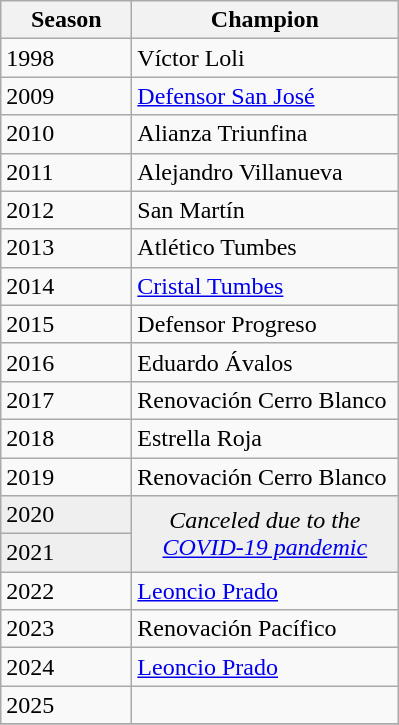<table class="wikitable sortable">
<tr>
<th width=80px>Season</th>
<th width=170px>Champion</th>
</tr>
<tr>
<td>1998</td>
<td>Víctor Loli</td>
</tr>
<tr>
<td>2009</td>
<td><a href='#'>Defensor San José</a></td>
</tr>
<tr>
<td>2010</td>
<td>Alianza Triunfina</td>
</tr>
<tr>
<td>2011</td>
<td>Alejandro Villanueva</td>
</tr>
<tr>
<td>2012</td>
<td>San Martín</td>
</tr>
<tr>
<td>2013</td>
<td>Atlético Tumbes</td>
</tr>
<tr>
<td>2014</td>
<td><a href='#'>Cristal Tumbes</a></td>
</tr>
<tr>
<td>2015</td>
<td>Defensor Progreso</td>
</tr>
<tr>
<td>2016</td>
<td>Eduardo Ávalos</td>
</tr>
<tr>
<td>2017</td>
<td>Renovación Cerro Blanco</td>
</tr>
<tr>
<td>2018</td>
<td>Estrella Roja</td>
</tr>
<tr>
<td>2019</td>
<td>Renovación Cerro Blanco</td>
</tr>
<tr bgcolor=#efefef>
<td>2020</td>
<td rowspan=2 colspan="1" align=center><em>Canceled due to the <a href='#'>COVID-19 pandemic</a></em></td>
</tr>
<tr bgcolor=#efefef>
<td>2021</td>
</tr>
<tr>
<td>2022</td>
<td><a href='#'>Leoncio Prado</a></td>
</tr>
<tr>
<td>2023</td>
<td>Renovación Pacífico</td>
</tr>
<tr>
<td>2024</td>
<td><a href='#'>Leoncio Prado</a></td>
</tr>
<tr>
<td>2025</td>
<td></td>
</tr>
<tr>
</tr>
</table>
